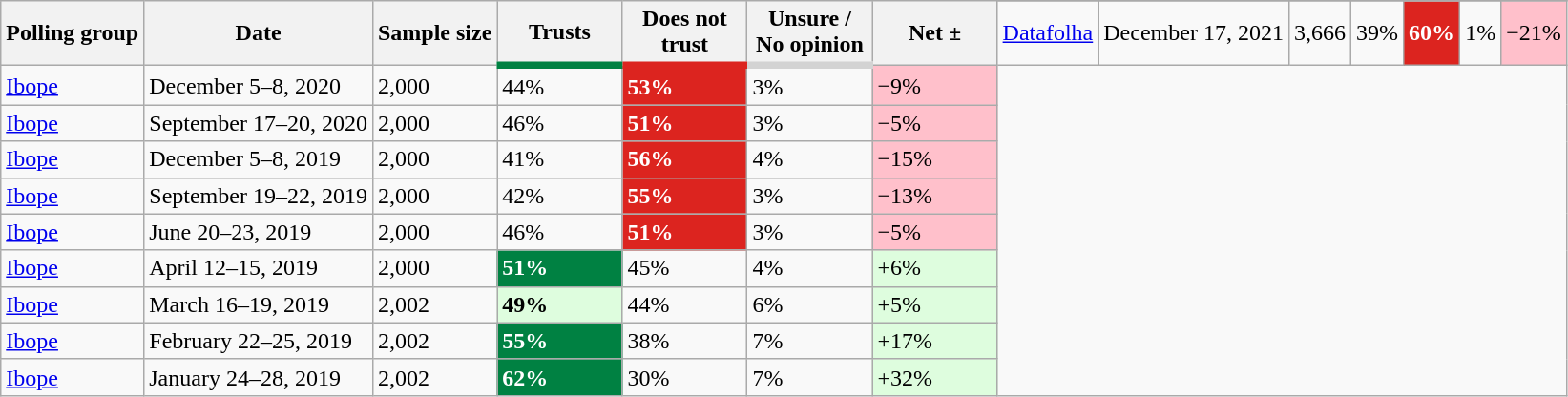<table class="wikitable sortable">
<tr>
<th rowspan="2">Polling group</th>
<th rowspan="2">Date</th>
<th rowspan="2">Sample size</th>
<th rowspan="2" style="width:80px; border-bottom: 5px solid #008142">Trusts</th>
<th rowspan="2" style="width:80px; border-bottom: 5px solid #DC241F">Does not trust</th>
<th rowspan="2" style="width:80px; border-bottom: 5px solid lightgray">Unsure / No opinion</th>
<th rowspan="2" style="width:80px;">Net ±<br></th>
</tr>
<tr>
<td><a href='#'>Datafolha</a></td>
<td data-sort-value="2021-12-17">December 17, 2021</td>
<td>3,666</td>
<td>39%</td>
<td style="background:#DC241F;color:white"><strong>60%</strong></td>
<td>1%</td>
<td style="background:pink">−21%</td>
</tr>
<tr>
<td><a href='#'>Ibope</a></td>
<td data-sort-value="2020-12-08">December 5–8, 2020</td>
<td>2,000</td>
<td>44%</td>
<td style="background:#DC241F;color:white"><strong>53%</strong></td>
<td>3%</td>
<td style="background:pink">−9%</td>
</tr>
<tr>
<td><a href='#'>Ibope</a></td>
<td data-sort-value="2020-09-20">September 17–20, 2020</td>
<td>2,000</td>
<td>46%</td>
<td style="background:#DC241F;color:white"><strong>51%</strong></td>
<td>3%</td>
<td style="background:pink">−5%</td>
</tr>
<tr>
<td><a href='#'>Ibope</a></td>
<td data-sort-value="2019-12-08">December 5–8, 2019</td>
<td>2,000</td>
<td>41%</td>
<td style="background:#DC241F;color:white"><strong>56%</strong></td>
<td>4%</td>
<td style="background:pink">−15%</td>
</tr>
<tr>
<td><a href='#'>Ibope</a></td>
<td data-sort-value="2019-09-22">September 19–22, 2019</td>
<td>2,000</td>
<td>42%</td>
<td style="background:#DC241F;color:white"><strong>55%</strong></td>
<td>3%</td>
<td style="background:pink">−13%</td>
</tr>
<tr>
<td><a href='#'>Ibope</a></td>
<td data-sort-value="2019-06-23">June 20–23, 2019</td>
<td>2,000</td>
<td>46%</td>
<td style="background:#DC241F;color:white"><strong>51%</strong></td>
<td>3%</td>
<td style="background:pink">−5%</td>
</tr>
<tr>
<td><a href='#'>Ibope</a></td>
<td data-sort-value="2019-04-15">April 12–15, 2019</td>
<td>2,000</td>
<td style="background:#008142;color:white"><strong>51%</strong></td>
<td>45%</td>
<td>4%</td>
<td style="background:#DEFDDE;">+6%</td>
</tr>
<tr>
<td><a href='#'>Ibope</a></td>
<td data-sort-value="2019-03-19">March 16–19, 2019</td>
<td>2,002</td>
<td style="background:#DEFDDE"><strong>49%</strong></td>
<td>44%</td>
<td>6%</td>
<td style="background:#DEFDDE;">+5%</td>
</tr>
<tr>
<td><a href='#'>Ibope</a></td>
<td data-sort-value="2019-02-25">February 22–25, 2019</td>
<td>2,002</td>
<td style="background:#008142;color:white"><strong>55%</strong></td>
<td>38%</td>
<td>7%</td>
<td style="background:#DEFDDE;">+17%</td>
</tr>
<tr>
<td><a href='#'>Ibope</a></td>
<td data-sort-value="2019-01-28">January 24–28, 2019</td>
<td>2,002</td>
<td style="background:#008142;color:white"><strong>62%</strong></td>
<td>30%</td>
<td>7%</td>
<td style="background:#DEFDDE;">+32%</td>
</tr>
</table>
